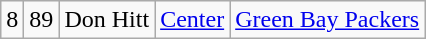<table class="wikitable" style="text-align:center">
<tr>
<td>8</td>
<td>89</td>
<td>Don Hitt</td>
<td><a href='#'>Center</a></td>
<td><a href='#'>Green Bay Packers</a></td>
</tr>
</table>
